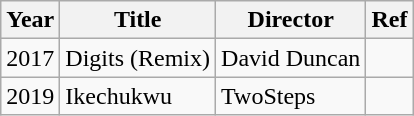<table class="wikitable">
<tr>
<th>Year</th>
<th>Title</th>
<th>Director</th>
<th>Ref</th>
</tr>
<tr>
<td>2017</td>
<td>Digits (Remix)</td>
<td>David Duncan</td>
<td></td>
</tr>
<tr>
<td>2019</td>
<td>Ikechukwu</td>
<td>TwoSteps</td>
<td></td>
</tr>
</table>
